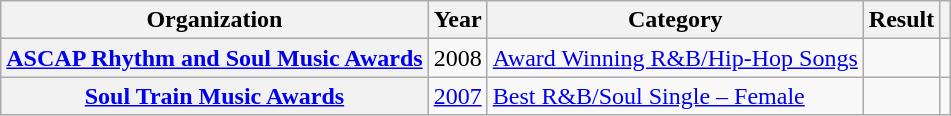<table class="wikitable sortable plainrowheaders" style="border:none; margin:0;">
<tr>
<th scope="col">Organization</th>
<th scope="col">Year</th>
<th scope="col">Category</th>
<th scope="col">Result</th>
<th class="unsortable" scope="col"></th>
</tr>
<tr>
<th scope="row"><a href='#'>ASCAP Rhythm and Soul Music Awards</a></th>
<td>2008</td>
<td><a href='#'>Award Winning R&B/Hip-Hop Songs</a></td>
<td></td>
<td style="text-align:center;"></td>
</tr>
<tr>
<th scope="row"><a href='#'>Soul Train Music Awards</a></th>
<td><a href='#'>2007</a></td>
<td><a href='#'>Best R&B/Soul Single – Female</a></td>
<td></td>
<td style="text-align:center;"></td>
</tr>
<tr>
</tr>
</table>
